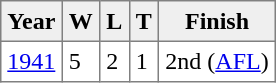<table class="toccolours" border="1" cellpadding="4" cellspacing="2" style="border-collapse: collapse; margin:1em auto;">
<tr bgcolor="#efefef">
<th>Year</th>
<th>W</th>
<th>L</th>
<th>T</th>
<th>Finish</th>
</tr>
<tr>
<td><a href='#'>1941</a></td>
<td>5</td>
<td>2</td>
<td>1</td>
<td>2nd (<a href='#'>AFL</a>)</td>
</tr>
</table>
